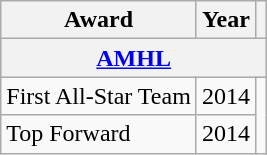<table class="wikitable">
<tr>
<th>Award</th>
<th>Year</th>
<th></th>
</tr>
<tr ALIGN="center" bgcolor="#e0e0e0">
<th colspan="3"><a href='#'>AMHL</a></th>
</tr>
<tr>
<td>First All-Star Team</td>
<td>2014</td>
<td rowspan="2"></td>
</tr>
<tr>
<td>Top Forward</td>
<td>2014</td>
</tr>
</table>
